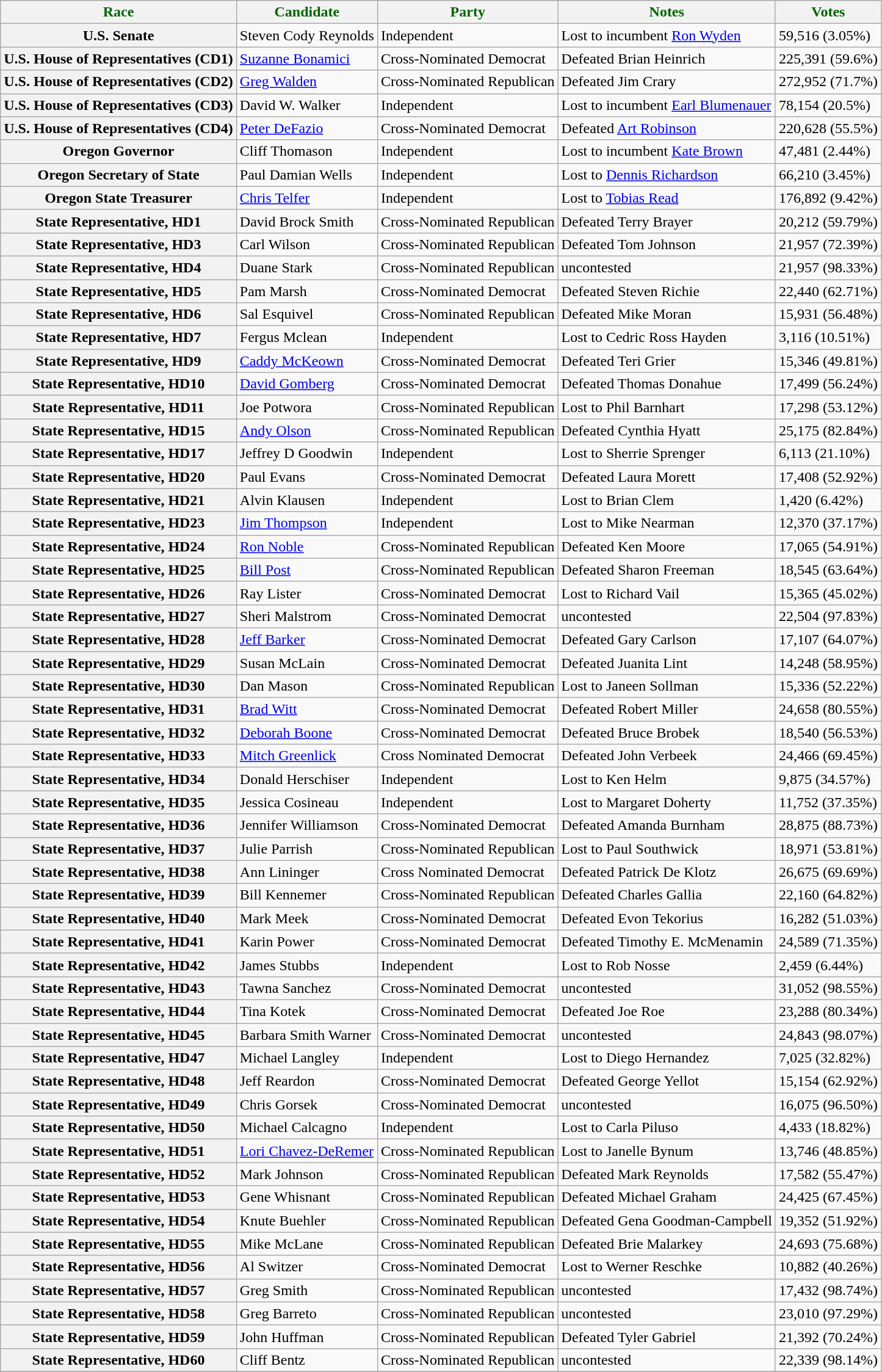<table class="wikitable plainrowheaders">
<tr style="color:darkgreen">
<th scope="col">Race</th>
<th scope="col">Candidate</th>
<th scope="col">Party</th>
<th scope="col">Notes</th>
<th scope="col">Votes</th>
</tr>
<tr>
<th scope="row">U.S. Senate</th>
<td>Steven Cody Reynolds</td>
<td>Independent</td>
<td>Lost to incumbent <a href='#'>Ron Wyden</a></td>
<td>59,516 (3.05%)</td>
</tr>
<tr>
<th scope="row">U.S. House of Representatives (CD1)</th>
<td><a href='#'>Suzanne Bonamici</a></td>
<td>Cross-Nominated Democrat</td>
<td>Defeated Brian Heinrich</td>
<td>225,391 (59.6%)</td>
</tr>
<tr>
<th scope="row">U.S. House of Representatives (CD2)</th>
<td><a href='#'>Greg Walden</a></td>
<td>Cross-Nominated Republican</td>
<td>Defeated Jim Crary</td>
<td>272,952 (71.7%)</td>
</tr>
<tr>
<th scope="row">U.S. House of Representatives (CD3)</th>
<td>David W. Walker</td>
<td>Independent</td>
<td>Lost to incumbent <a href='#'>Earl Blumenauer</a></td>
<td>78,154 (20.5%)</td>
</tr>
<tr>
<th scope="row">U.S. House of Representatives (CD4)</th>
<td><a href='#'>Peter DeFazio</a></td>
<td>Cross-Nominated Democrat</td>
<td>Defeated <a href='#'>Art Robinson</a></td>
<td>220,628 (55.5%)</td>
</tr>
<tr>
<th scope="row">Oregon Governor</th>
<td>Cliff Thomason</td>
<td>Independent</td>
<td>Lost to incumbent <a href='#'>Kate Brown</a></td>
<td>47,481 (2.44%)</td>
</tr>
<tr>
<th scope="row">Oregon Secretary of State</th>
<td>Paul Damian Wells</td>
<td>Independent</td>
<td>Lost to <a href='#'>Dennis Richardson</a></td>
<td>66,210 (3.45%)</td>
</tr>
<tr>
<th scope="row">Oregon State Treasurer</th>
<td><a href='#'>Chris Telfer</a></td>
<td>Independent</td>
<td>Lost to <a href='#'>Tobias Read</a></td>
<td>176,892 (9.42%)</td>
</tr>
<tr>
<th scope="row">State Representative, HD1</th>
<td>David Brock Smith</td>
<td>Cross-Nominated Republican</td>
<td>Defeated Terry Brayer</td>
<td>20,212 (59.79%)</td>
</tr>
<tr>
<th scope="row">State Representative, HD3</th>
<td>Carl Wilson</td>
<td>Cross-Nominated Republican</td>
<td>Defeated Tom Johnson</td>
<td>21,957 (72.39%)</td>
</tr>
<tr>
<th scope="row">State Representative, HD4</th>
<td>Duane Stark</td>
<td>Cross-Nominated Republican</td>
<td>uncontested</td>
<td>21,957 (98.33%)</td>
</tr>
<tr>
<th scope="row">State Representative, HD5</th>
<td>Pam Marsh</td>
<td>Cross-Nominated Democrat</td>
<td>Defeated Steven Richie</td>
<td>22,440 (62.71%)</td>
</tr>
<tr>
<th scope="row">State Representative, HD6</th>
<td>Sal Esquivel</td>
<td>Cross-Nominated Republican</td>
<td>Defeated Mike Moran</td>
<td>15,931 (56.48%)</td>
</tr>
<tr>
<th scope="row">State Representative, HD7</th>
<td>Fergus Mclean</td>
<td>Independent</td>
<td>Lost to Cedric Ross Hayden</td>
<td>3,116 (10.51%)</td>
</tr>
<tr>
<th scope="row">State Representative, HD9</th>
<td><a href='#'>Caddy McKeown</a></td>
<td>Cross-Nominated Democrat</td>
<td>Defeated Teri Grier</td>
<td>15,346 (49.81%)</td>
</tr>
<tr>
<th scope="row">State Representative, HD10</th>
<td><a href='#'>David Gomberg</a></td>
<td>Cross-Nominated Democrat</td>
<td>Defeated Thomas Donahue</td>
<td>17,499 (56.24%)</td>
</tr>
<tr>
<th scope="row">State Representative, HD11</th>
<td>Joe Potwora</td>
<td>Cross-Nominated Republican</td>
<td>Lost to Phil Barnhart</td>
<td>17,298 (53.12%)</td>
</tr>
<tr>
<th scope="row">State Representative, HD15</th>
<td><a href='#'>Andy Olson</a></td>
<td>Cross-Nominated Republican</td>
<td>Defeated Cynthia Hyatt</td>
<td>25,175 (82.84%)</td>
</tr>
<tr>
<th scope="row">State Representative, HD17</th>
<td>Jeffrey D Goodwin</td>
<td>Independent</td>
<td>Lost to Sherrie Sprenger</td>
<td>6,113 (21.10%)</td>
</tr>
<tr>
<th scope="row">State Representative, HD20</th>
<td>Paul Evans</td>
<td>Cross-Nominated Democrat</td>
<td>Defeated Laura Morett</td>
<td>17,408 (52.92%)</td>
</tr>
<tr>
<th scope="row">State Representative, HD21</th>
<td>Alvin Klausen</td>
<td>Independent</td>
<td>Lost to Brian Clem</td>
<td>1,420 (6.42%)</td>
</tr>
<tr>
<th scope="row">State Representative, HD23</th>
<td><a href='#'>Jim Thompson</a></td>
<td>Independent</td>
<td>Lost to Mike Nearman</td>
<td>12,370 (37.17%)</td>
</tr>
<tr>
<th scope="row">State Representative, HD24</th>
<td><a href='#'>Ron Noble</a></td>
<td>Cross-Nominated Republican</td>
<td>Defeated Ken Moore</td>
<td>17,065 (54.91%)</td>
</tr>
<tr>
<th scope="row">State Representative, HD25</th>
<td><a href='#'>Bill Post</a></td>
<td>Cross-Nominated Republican</td>
<td>Defeated Sharon Freeman</td>
<td>18,545 (63.64%)</td>
</tr>
<tr>
<th scope="row">State Representative, HD26</th>
<td>Ray Lister</td>
<td>Cross-Nominated Democrat</td>
<td>Lost to Richard Vail</td>
<td>15,365 (45.02%)</td>
</tr>
<tr>
<th scope="row">State Representative, HD27</th>
<td>Sheri Malstrom</td>
<td>Cross-Nominated Democrat</td>
<td>uncontested</td>
<td>22,504 (97.83%)</td>
</tr>
<tr>
<th scope="row">State Representative, HD28</th>
<td><a href='#'>Jeff Barker</a></td>
<td>Cross-Nominated Democrat</td>
<td>Defeated Gary Carlson</td>
<td>17,107 (64.07%)</td>
</tr>
<tr>
<th scope="row">State Representative, HD29</th>
<td>Susan McLain</td>
<td>Cross-Nominated Democrat</td>
<td>Defeated Juanita Lint</td>
<td>14,248 (58.95%)</td>
</tr>
<tr>
<th scope="row">State Representative, HD30</th>
<td>Dan Mason</td>
<td>Cross-Nominated Republican</td>
<td>Lost to Janeen Sollman</td>
<td>15,336 (52.22%)</td>
</tr>
<tr>
<th scope="row">State Representative, HD31</th>
<td><a href='#'>Brad Witt</a></td>
<td>Cross-Nominated Democrat</td>
<td>Defeated Robert Miller</td>
<td>24,658 (80.55%)</td>
</tr>
<tr>
<th scope="row">State Representative, HD32</th>
<td><a href='#'>Deborah Boone</a></td>
<td>Cross-Nominated Democrat</td>
<td>Defeated Bruce Brobek</td>
<td>18,540 (56.53%)</td>
</tr>
<tr>
<th scope="row">State Representative, HD33</th>
<td><a href='#'>Mitch Greenlick</a></td>
<td>Cross Nominated Democrat</td>
<td>Defeated John Verbeek</td>
<td>24,466 (69.45%)</td>
</tr>
<tr>
<th scope="row">State Representative, HD34</th>
<td>Donald Herschiser</td>
<td>Independent</td>
<td>Lost to Ken Helm</td>
<td>9,875 (34.57%)</td>
</tr>
<tr>
<th scope="row">State Representative, HD35</th>
<td>Jessica Cosineau</td>
<td>Independent</td>
<td>Lost to Margaret Doherty</td>
<td>11,752 (37.35%)</td>
</tr>
<tr>
<th scope="row">State Representative, HD36</th>
<td>Jennifer Williamson</td>
<td>Cross-Nominated Democrat</td>
<td>Defeated Amanda Burnham</td>
<td>28,875 (88.73%)</td>
</tr>
<tr>
<th scope="row">State Representative, HD37</th>
<td>Julie Parrish</td>
<td>Cross-Nominated Republican</td>
<td>Lost to Paul Southwick</td>
<td>18,971 (53.81%)</td>
</tr>
<tr>
<th scope="row">State Representative, HD38</th>
<td>Ann Lininger</td>
<td>Cross Nominated Democrat</td>
<td>Defeated Patrick De Klotz</td>
<td>26,675 (69.69%)</td>
</tr>
<tr>
<th scope="row">State Representative, HD39</th>
<td>Bill Kennemer</td>
<td>Cross-Nominated Republican</td>
<td>Defeated Charles Gallia</td>
<td>22,160 (64.82%)</td>
</tr>
<tr>
<th scope="row">State Representative, HD40</th>
<td>Mark Meek</td>
<td>Cross-Nominated Democrat</td>
<td>Defeated Evon Tekorius</td>
<td>16,282 (51.03%)</td>
</tr>
<tr>
<th scope="row">State Representative, HD41</th>
<td>Karin Power</td>
<td>Cross-Nominated Democrat</td>
<td>Defeated Timothy E. McMenamin</td>
<td>24,589 (71.35%)</td>
</tr>
<tr>
<th scope="row">State Representative, HD42</th>
<td>James Stubbs</td>
<td>Independent</td>
<td>Lost to Rob Nosse</td>
<td>2,459 (6.44%)</td>
</tr>
<tr>
<th scope="row">State Representative, HD43</th>
<td>Tawna Sanchez</td>
<td>Cross-Nominated Democrat</td>
<td>uncontested</td>
<td>31,052 (98.55%)</td>
</tr>
<tr>
<th scope="row">State Representative, HD44</th>
<td>Tina Kotek</td>
<td>Cross-Nominated Democrat</td>
<td>Defeated Joe Roe</td>
<td>23,288 (80.34%)</td>
</tr>
<tr>
<th scope="row">State Representative, HD45</th>
<td>Barbara Smith Warner</td>
<td>Cross-Nominated Democrat</td>
<td>uncontested</td>
<td>24,843 (98.07%)</td>
</tr>
<tr>
<th scope="row">State Representative, HD47</th>
<td>Michael Langley</td>
<td>Independent</td>
<td>Lost to Diego Hernandez</td>
<td>7,025 (32.82%)</td>
</tr>
<tr>
<th scope="row">State Representative, HD48</th>
<td>Jeff Reardon</td>
<td>Cross-Nominated Democrat</td>
<td>Defeated George Yellot</td>
<td>15,154 (62.92%)</td>
</tr>
<tr>
<th scope="row">State Representative, HD49</th>
<td>Chris Gorsek</td>
<td>Cross-Nominated Democrat</td>
<td>uncontested</td>
<td>16,075 (96.50%)</td>
</tr>
<tr>
<th scope="row">State Representative, HD50</th>
<td>Michael Calcagno</td>
<td>Independent</td>
<td>Lost to Carla Piluso</td>
<td>4,433 (18.82%)</td>
</tr>
<tr>
<th scope="row">State Representative, HD51</th>
<td><a href='#'>Lori Chavez-DeRemer</a></td>
<td>Cross-Nominated Republican</td>
<td>Lost to Janelle Bynum</td>
<td>13,746 (48.85%)</td>
</tr>
<tr>
<th scope="row">State Representative, HD52</th>
<td>Mark Johnson</td>
<td>Cross-Nominated Republican</td>
<td>Defeated Mark Reynolds</td>
<td>17,582 (55.47%)</td>
</tr>
<tr>
<th scope="row">State Representative, HD53</th>
<td>Gene Whisnant</td>
<td>Cross-Nominated Republican</td>
<td>Defeated Michael Graham</td>
<td>24,425 (67.45%)</td>
</tr>
<tr>
<th scope="row">State Representative, HD54</th>
<td>Knute Buehler</td>
<td>Cross-Nominated Republican</td>
<td>Defeated Gena Goodman-Campbell</td>
<td>19,352	(51.92%)</td>
</tr>
<tr>
<th scope="row">State Representative, HD55</th>
<td>Mike McLane</td>
<td>Cross-Nominated Republican</td>
<td>Defeated Brie Malarkey</td>
<td>24,693 (75.68%)</td>
</tr>
<tr>
<th scope="row">State Representative, HD56</th>
<td>Al Switzer</td>
<td>Cross-Nominated Democrat</td>
<td>Lost to Werner Reschke</td>
<td>10,882 (40.26%)</td>
</tr>
<tr>
<th scope="row">State Representative, HD57</th>
<td>Greg Smith</td>
<td>Cross-Nominated Republican</td>
<td>uncontested</td>
<td>17,432 (98.74%)</td>
</tr>
<tr>
<th scope="row">State Representative, HD58</th>
<td>Greg Barreto</td>
<td>Cross-Nominated Republican</td>
<td>uncontested</td>
<td>23,010 (97.29%)</td>
</tr>
<tr>
<th scope="row">State Representative, HD59</th>
<td>John Huffman</td>
<td>Cross-Nominated Republican</td>
<td>Defeated Tyler Gabriel</td>
<td>21,392 (70.24%)</td>
</tr>
<tr>
<th scope="row">State Representative, HD60</th>
<td>Cliff Bentz</td>
<td>Cross-Nominated Republican</td>
<td>uncontested</td>
<td>22,339 (98.14%)</td>
</tr>
<tr>
</tr>
</table>
